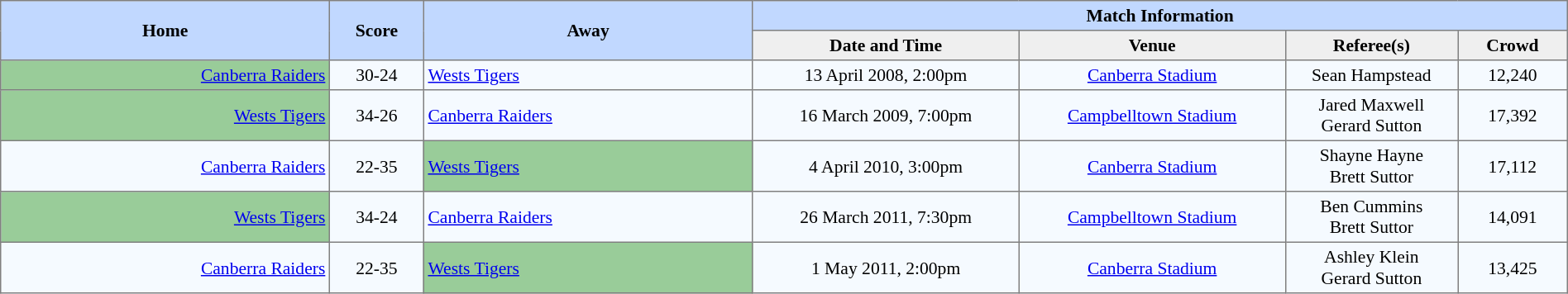<table border="1" cellpadding="3" cellspacing="0" style="border-collapse:collapse; font-size:90%; width:100%;">
<tr style="background:#c1d8ff;">
<th rowspan="2" style="width:21%;">Home</th>
<th rowspan="2" style="width:6%;">Score</th>
<th rowspan="2" style="width:21%;">Away</th>
<th colspan=6>Match Information</th>
</tr>
<tr style="background:#efefef;">
<th width=17%>Date and Time</th>
<th width=17%>Venue</th>
<th width=11%>Referee(s)</th>
<th width=7%>Crowd</th>
</tr>
<tr style="text-align:center; background:#f5faff;">
<td style="background:#9c9; text-align:right;"> <a href='#'>Canberra Raiders</a></td>
<td>30-24</td>
<td align=left> <a href='#'>Wests Tigers</a></td>
<td>13 April 2008, 2:00pm</td>
<td><a href='#'>Canberra Stadium</a></td>
<td>Sean Hampstead</td>
<td>12,240 </td>
</tr>
<tr style="text-align:center; background:#f5faff;">
<td style="background:#9c9; text-align:right;"> <a href='#'>Wests Tigers</a></td>
<td>34-26</td>
<td align=left> <a href='#'>Canberra Raiders</a></td>
<td>16 March 2009, 7:00pm</td>
<td><a href='#'>Campbelltown Stadium</a></td>
<td>Jared Maxwell <br> Gerard Sutton</td>
<td>17,392</td>
</tr>
<tr style="text-align:center; background:#f5faff;">
<td align=right> <a href='#'>Canberra Raiders</a></td>
<td>22-35</td>
<td style="background:#9c9; text-align:left;"> <a href='#'>Wests Tigers</a></td>
<td>4 April 2010, 3:00pm</td>
<td><a href='#'>Canberra Stadium</a></td>
<td>Shayne Hayne <br> Brett Suttor</td>
<td>17,112</td>
</tr>
<tr style="text-align:center; background:#f5faff;">
<td style="background:#9c9; text-align:right;"> <a href='#'>Wests Tigers</a></td>
<td>34-24</td>
<td align=left> <a href='#'>Canberra Raiders</a></td>
<td>26 March 2011, 7:30pm</td>
<td><a href='#'>Campbelltown Stadium</a></td>
<td>Ben Cummins <br> Brett Suttor</td>
<td>14,091</td>
</tr>
<tr style="text-align:center; background:#f5faff;">
<td align=right> <a href='#'>Canberra Raiders</a></td>
<td>22-35</td>
<td style="background:#9c9; text-align:left;"> <a href='#'>Wests Tigers</a></td>
<td>1 May 2011, 2:00pm</td>
<td><a href='#'>Canberra Stadium</a></td>
<td>Ashley Klein <br> Gerard Sutton</td>
<td>13,425</td>
</tr>
</table>
